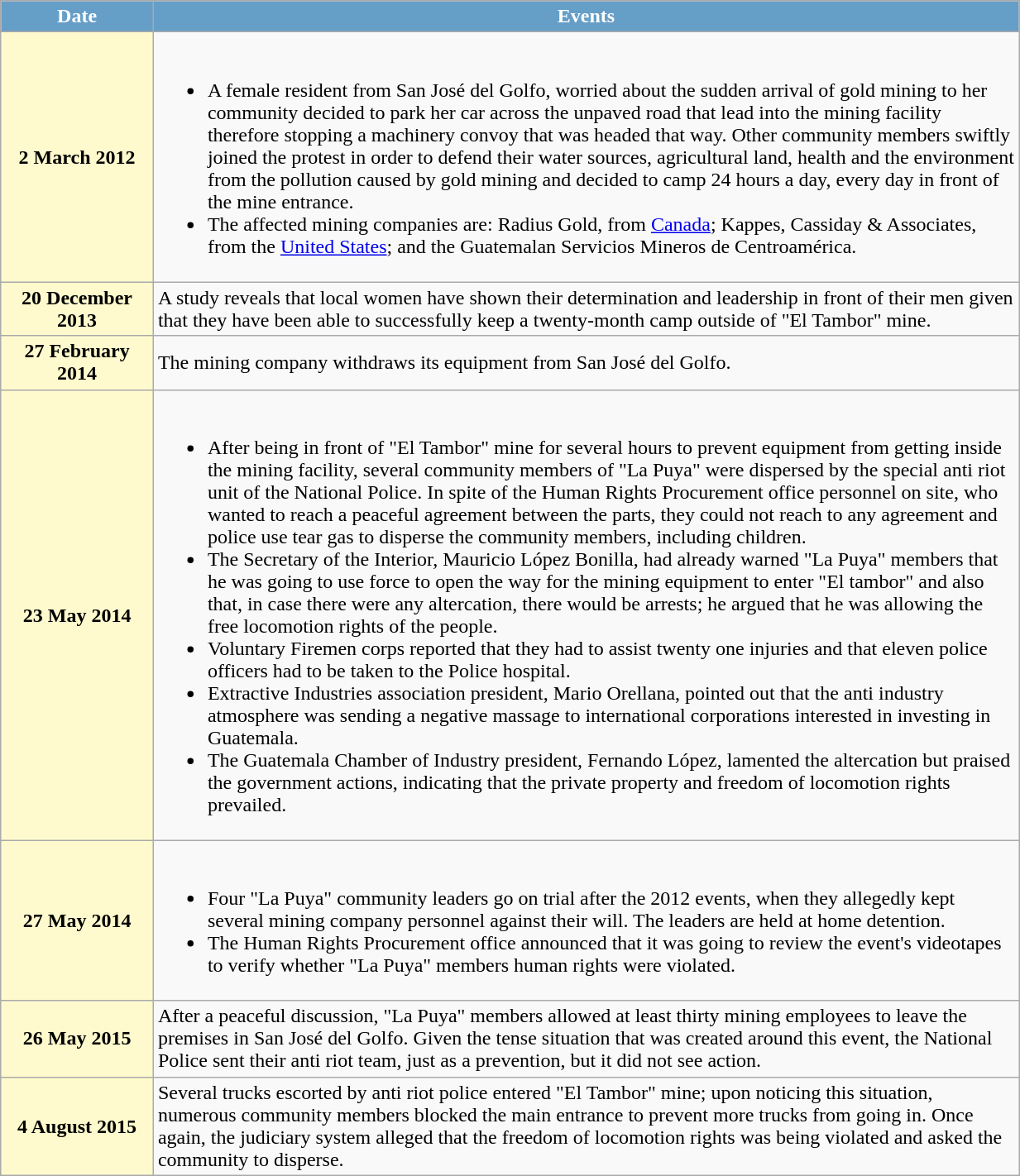<table class="mw-collapsible wikitable" width=65%>
<tr style="color:white;">
<th style="background:#659ec7;" align=center width=15%><strong>Date</strong></th>
<th style="background:#659ec7;" align=center><strong>Events</strong></th>
</tr>
<tr>
<th style="background:lemonchiffon;">2 March 2012</th>
<td><br><ul><li>A female resident from San José del Golfo, worried about the sudden arrival of gold mining to her community decided to park her car across the unpaved road that lead into the mining facility therefore stopping a machinery convoy that was headed that way.  Other community members swiftly joined the protest in order to defend their water sources, agricultural land, health and the environment from the pollution caused by gold mining and decided to camp 24 hours a day, every day in front of the mine entrance.</li><li>The affected mining companies are: Radius Gold, from <a href='#'>Canada</a>; Kappes, Cassiday & Associates, from the <a href='#'>United States</a>; and the Guatemalan Servicios Mineros de Centroamérica.</li></ul></td>
</tr>
<tr>
<th style="background:lemonchiffon;">20 December 2013</th>
<td>A study reveals that local women have shown their determination and leadership in front of their men given that they have been able to successfully keep a twenty-month camp outside of "El Tambor" mine.</td>
</tr>
<tr>
<th style="background:lemonchiffon;">27 February 2014</th>
<td>The mining company withdraws its equipment from San José del Golfo.</td>
</tr>
<tr>
<th style="background:lemonchiffon;">23 May 2014</th>
<td><br><ul><li>After being in front of "El Tambor" mine for several hours to prevent equipment from getting inside the mining facility, several community members of "La Puya" were dispersed by the special anti riot unit of the National Police. In spite of the Human Rights Procurement office personnel on site, who wanted to reach a peaceful agreement between the parts, they could not reach to any agreement and police use tear gas to disperse the community members, including children.</li><li>The Secretary of the Interior, Mauricio López Bonilla, had already warned "La Puya" members that he was going to use force to open the way for the mining equipment to enter "El tambor" and also that, in case there were any altercation, there would be arrests; he argued that he was allowing the free locomotion rights of the people.</li><li>Voluntary Firemen corps reported that they had to assist twenty one injuries and that eleven police officers had to be taken to the Police hospital.</li><li>Extractive Industries association president, Mario Orellana, pointed out that the anti industry atmosphere was sending a negative massage to international corporations interested in investing in Guatemala.</li><li>The Guatemala Chamber of Industry president, Fernando López, lamented the altercation but praised the government actions, indicating that the private property and freedom of locomotion rights prevailed.</li></ul></td>
</tr>
<tr>
<th style="background:lemonchiffon;">27 May 2014</th>
<td><br><ul><li>Four "La Puya" community leaders go on trial after the 2012 events, when they allegedly kept several mining company personnel against their will. The leaders are held at home detention.</li><li>The Human Rights Procurement office announced that it was going to review the event's videotapes to verify whether "La Puya" members human rights were violated.</li></ul></td>
</tr>
<tr>
<th style="background:lemonchiffon;">26 May 2015</th>
<td>After a peaceful discussion, "La Puya" members allowed at least thirty mining employees to leave the premises in San José del Golfo. Given the tense situation that was created around this event, the National Police sent their anti riot team, just as a prevention, but it did not see action.</td>
</tr>
<tr>
<th style="background:lemonchiffon;">4 August 2015</th>
<td>Several trucks escorted by anti riot police entered "El Tambor" mine; upon noticing this situation, numerous community members blocked the main entrance to prevent more trucks from going in. Once again, the judiciary system alleged that the freedom of locomotion rights was being violated and asked the community to disperse.</td>
</tr>
</table>
